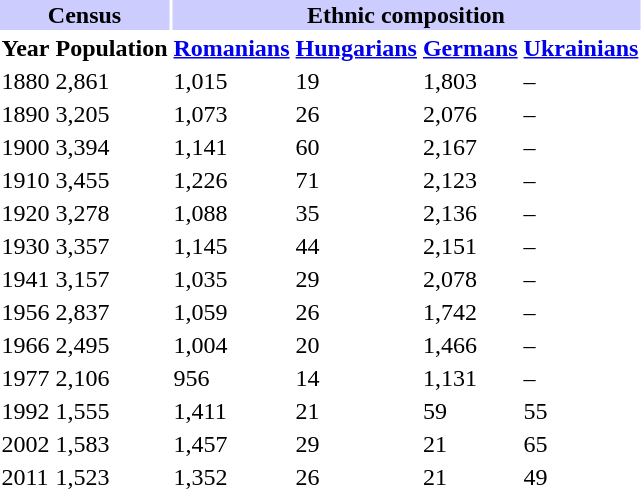<table class="toccolours">
<tr>
<th align="center" colspan="2" style="background:#ccccff;">Census</th>
<th align="center" colspan="4" style="background:#ccccff;">Ethnic composition</th>
</tr>
<tr>
<th>Year</th>
<th>Population</th>
<th><a href='#'>Romanians</a></th>
<th><a href='#'>Hungarians</a></th>
<th><a href='#'>Germans</a></th>
<th><a href='#'>Ukrainians</a></th>
</tr>
<tr>
<td>1880</td>
<td>2,861</td>
<td>1,015</td>
<td>19</td>
<td>1,803</td>
<td>–</td>
</tr>
<tr>
<td>1890</td>
<td>3,205</td>
<td>1,073</td>
<td>26</td>
<td>2,076</td>
<td>–</td>
</tr>
<tr>
<td>1900</td>
<td>3,394</td>
<td>1,141</td>
<td>60</td>
<td>2,167</td>
<td>–</td>
</tr>
<tr>
<td>1910</td>
<td>3,455</td>
<td>1,226</td>
<td>71</td>
<td>2,123</td>
<td>–</td>
</tr>
<tr>
<td>1920</td>
<td>3,278</td>
<td>1,088</td>
<td>35</td>
<td>2,136</td>
<td>–</td>
</tr>
<tr>
<td>1930</td>
<td>3,357</td>
<td>1,145</td>
<td>44</td>
<td>2,151</td>
<td>–</td>
</tr>
<tr>
<td>1941</td>
<td>3,157</td>
<td>1,035</td>
<td>29</td>
<td>2,078</td>
<td>–</td>
</tr>
<tr>
<td>1956</td>
<td>2,837</td>
<td>1,059</td>
<td>26</td>
<td>1,742</td>
<td>–</td>
</tr>
<tr>
<td>1966</td>
<td>2,495</td>
<td>1,004</td>
<td>20</td>
<td>1,466</td>
<td>–</td>
</tr>
<tr>
<td>1977</td>
<td>2,106</td>
<td>956</td>
<td>14</td>
<td>1,131</td>
<td>–</td>
</tr>
<tr>
<td>1992</td>
<td>1,555</td>
<td>1,411</td>
<td>21</td>
<td>59</td>
<td>55</td>
</tr>
<tr>
<td>2002</td>
<td>1,583</td>
<td>1,457</td>
<td>29</td>
<td>21</td>
<td>65</td>
</tr>
<tr>
<td>2011</td>
<td>1,523</td>
<td>1,352</td>
<td>26</td>
<td>21</td>
<td>49</td>
</tr>
</table>
